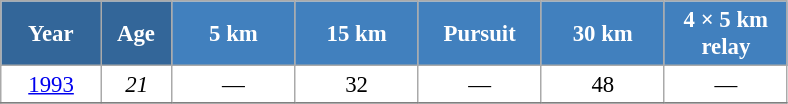<table class="wikitable" style="font-size:95%; text-align:center; border:grey solid 1px; border-collapse:collapse; background:#ffffff;">
<tr>
<th style="background-color:#369; color:white; width:60px;"> Year </th>
<th style="background-color:#369; color:white; width:40px;"> Age </th>
<th style="background-color:#4180be; color:white; width:75px;"> 5 km </th>
<th style="background-color:#4180be; color:white; width:75px;"> 15 km </th>
<th style="background-color:#4180be; color:white; width:75px;"> Pursuit </th>
<th style="background-color:#4180be; color:white; width:75px;"> 30 km </th>
<th style="background-color:#4180be; color:white; width:75px;"> 4 × 5 km <br> relay </th>
</tr>
<tr>
<td><a href='#'>1993</a></td>
<td><em>21</em></td>
<td>—</td>
<td>32</td>
<td>—</td>
<td>48</td>
<td>—</td>
</tr>
<tr>
</tr>
</table>
